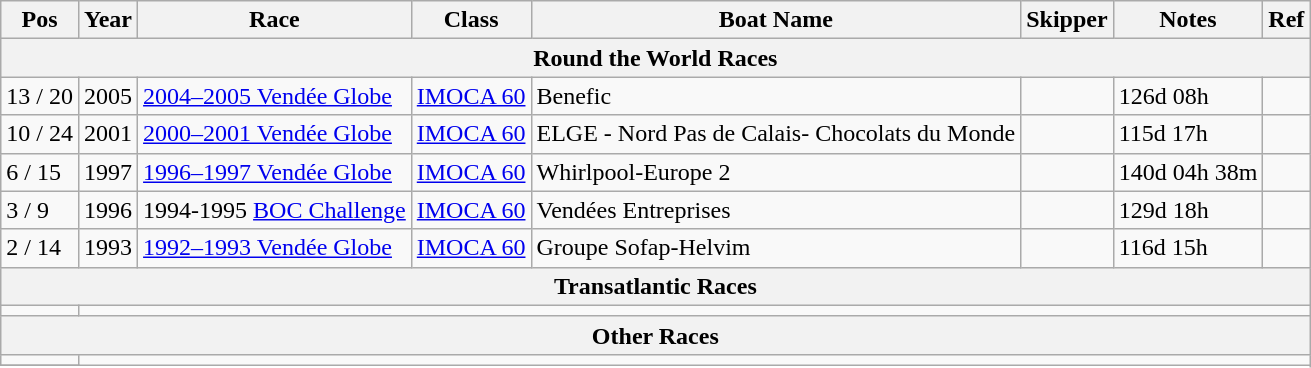<table class="wikitable sortable">
<tr>
<th>Pos</th>
<th>Year</th>
<th>Race</th>
<th>Class</th>
<th>Boat Name</th>
<th>Skipper</th>
<th>Notes</th>
<th>Ref</th>
</tr>
<tr>
<th colspan = 8><strong>Round the World Races</strong></th>
</tr>
<tr>
<td>13 / 20</td>
<td>2005</td>
<td><a href='#'>2004–2005 Vendée Globe</a></td>
<td><a href='#'>IMOCA 60</a></td>
<td>Benefic</td>
<td></td>
<td>126d 08h</td>
<td></td>
</tr>
<tr>
<td>10 / 24</td>
<td>2001</td>
<td><a href='#'>2000–2001 Vendée Globe</a></td>
<td><a href='#'>IMOCA 60</a></td>
<td>ELGE - Nord Pas de Calais- Chocolats du Monde</td>
<td></td>
<td>115d 17h</td>
<td></td>
</tr>
<tr>
<td>6 / 15</td>
<td>1997</td>
<td><a href='#'>1996–1997 Vendée Globe</a></td>
<td><a href='#'>IMOCA 60</a></td>
<td>Whirlpool-Europe 2</td>
<td></td>
<td>140d 04h 38m</td>
<td></td>
</tr>
<tr>
<td>3 / 9</td>
<td>1996</td>
<td>1994-1995 <a href='#'>BOC Challenge</a></td>
<td><a href='#'>IMOCA 60</a></td>
<td>Vendées Entreprises</td>
<td></td>
<td>129d 18h</td>
<td></td>
</tr>
<tr>
<td>2 / 14</td>
<td>1993</td>
<td><a href='#'>1992–1993 Vendée Globe</a></td>
<td><a href='#'>IMOCA 60</a></td>
<td>Groupe Sofap-Helvim</td>
<td></td>
<td>116d 15h</td>
<td></td>
</tr>
<tr>
<th colspan = 8><strong>Transatlantic Races</strong></th>
</tr>
<tr>
<td></td>
</tr>
<tr>
<th colspan = 8><strong>Other Races</strong></th>
</tr>
<tr>
<td></td>
</tr>
<tr>
</tr>
</table>
